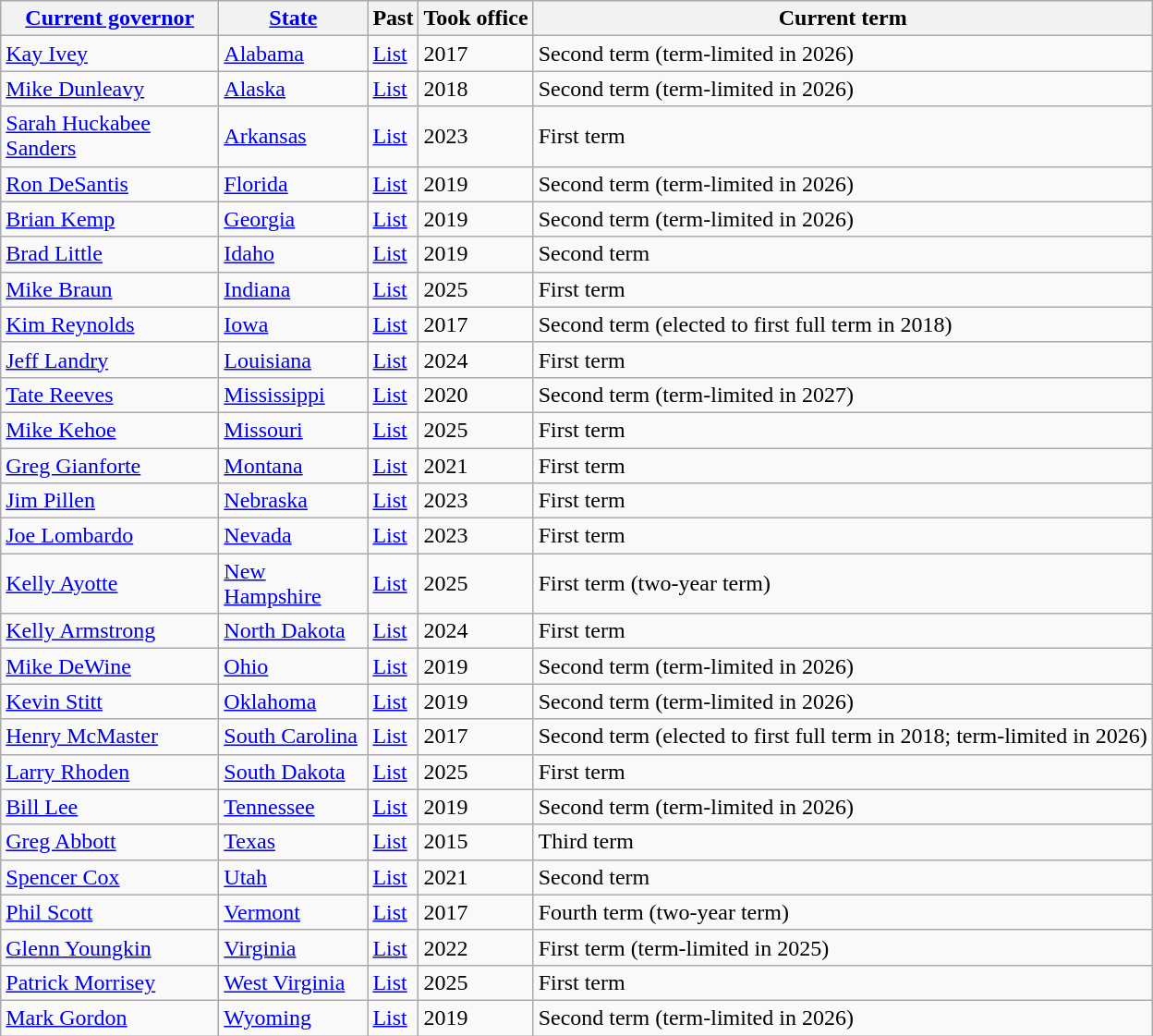<table class="wikitable sortable">
<tr>
<th width=150px><a href='#'>Current governor</a></th>
<th width=100px><a href='#'>State</a></th>
<th>Past</th>
<th>Took office</th>
<th>Current term</th>
</tr>
<tr>
<td><a href='#'>Kay Ivey</a></td>
<td> <a href='#'>Alabama</a></td>
<td><a href='#'>List</a></td>
<td>2017</td>
<td>Second term (term-limited in 2026)</td>
</tr>
<tr>
<td><a href='#'>Mike Dunleavy</a></td>
<td> <a href='#'>Alaska</a></td>
<td><a href='#'>List</a></td>
<td>2018</td>
<td>Second term (term-limited in 2026)</td>
</tr>
<tr>
<td><a href='#'>Sarah Huckabee Sanders</a></td>
<td> <a href='#'>Arkansas</a></td>
<td><a href='#'>List</a></td>
<td>2023</td>
<td>First term</td>
</tr>
<tr>
<td><a href='#'>Ron DeSantis</a></td>
<td> <a href='#'>Florida</a></td>
<td><a href='#'>List</a></td>
<td>2019</td>
<td>Second term (term-limited in 2026)</td>
</tr>
<tr>
<td><a href='#'>Brian Kemp</a></td>
<td> <a href='#'>Georgia</a></td>
<td><a href='#'>List</a></td>
<td>2019</td>
<td>Second term (term-limited in 2026)</td>
</tr>
<tr>
<td><a href='#'>Brad Little</a></td>
<td> <a href='#'>Idaho</a></td>
<td><a href='#'>List</a></td>
<td>2019</td>
<td>Second term</td>
</tr>
<tr>
<td><a href='#'>Mike Braun</a></td>
<td> <a href='#'>Indiana</a></td>
<td><a href='#'>List</a></td>
<td>2025</td>
<td>First term</td>
</tr>
<tr>
<td><a href='#'>Kim Reynolds</a></td>
<td> <a href='#'>Iowa</a></td>
<td><a href='#'>List</a></td>
<td>2017</td>
<td>Second term (elected to first full term in 2018)</td>
</tr>
<tr>
<td><a href='#'>Jeff Landry</a></td>
<td> <a href='#'>Louisiana</a></td>
<td><a href='#'>List</a></td>
<td>2024</td>
<td>First term</td>
</tr>
<tr>
<td><a href='#'>Tate Reeves</a></td>
<td> <a href='#'>Mississippi</a></td>
<td><a href='#'>List</a></td>
<td>2020</td>
<td>Second term (term-limited in 2027)</td>
</tr>
<tr>
<td><a href='#'>Mike Kehoe</a></td>
<td> <a href='#'>Missouri</a></td>
<td><a href='#'>List</a></td>
<td>2025</td>
<td>First term</td>
</tr>
<tr>
<td><a href='#'>Greg Gianforte</a></td>
<td> <a href='#'>Montana</a></td>
<td><a href='#'>List</a></td>
<td>2021</td>
<td>First term</td>
</tr>
<tr>
<td><a href='#'>Jim Pillen</a></td>
<td> <a href='#'>Nebraska</a></td>
<td><a href='#'>List</a></td>
<td>2023</td>
<td>First term</td>
</tr>
<tr>
<td><a href='#'>Joe Lombardo</a></td>
<td> <a href='#'>Nevada</a></td>
<td><a href='#'>List</a></td>
<td>2023</td>
<td>First term</td>
</tr>
<tr>
<td><a href='#'>Kelly Ayotte</a></td>
<td> <a href='#'>New Hampshire</a></td>
<td><a href='#'>List</a></td>
<td>2025</td>
<td>First term (two-year term)</td>
</tr>
<tr>
<td><a href='#'>Kelly Armstrong</a></td>
<td> <a href='#'>North Dakota</a></td>
<td><a href='#'>List</a></td>
<td>2024</td>
<td>First term</td>
</tr>
<tr>
<td><a href='#'>Mike DeWine</a></td>
<td> <a href='#'>Ohio</a></td>
<td><a href='#'>List</a></td>
<td>2019</td>
<td>Second term (term-limited in 2026)</td>
</tr>
<tr>
<td><a href='#'>Kevin Stitt</a></td>
<td> <a href='#'>Oklahoma</a></td>
<td><a href='#'>List</a></td>
<td>2019</td>
<td>Second term (term-limited in 2026)</td>
</tr>
<tr>
<td><a href='#'>Henry McMaster</a></td>
<td> <a href='#'>South Carolina</a></td>
<td><a href='#'>List</a></td>
<td>2017</td>
<td>Second term (elected to first full term in 2018; term-limited in 2026)</td>
</tr>
<tr>
<td><a href='#'>Larry Rhoden</a></td>
<td> <a href='#'>South Dakota</a></td>
<td><a href='#'>List</a></td>
<td>2025</td>
<td>First term</td>
</tr>
<tr>
<td><a href='#'>Bill Lee</a></td>
<td> <a href='#'>Tennessee</a></td>
<td><a href='#'>List</a></td>
<td>2019</td>
<td>Second term (term-limited in 2026)</td>
</tr>
<tr>
<td><a href='#'>Greg Abbott</a></td>
<td> <a href='#'>Texas</a></td>
<td><a href='#'>List</a></td>
<td>2015</td>
<td>Third term</td>
</tr>
<tr>
<td><a href='#'>Spencer Cox</a></td>
<td> <a href='#'>Utah</a></td>
<td><a href='#'>List</a></td>
<td>2021</td>
<td>Second term</td>
</tr>
<tr>
<td><a href='#'>Phil Scott</a></td>
<td> <a href='#'>Vermont</a></td>
<td><a href='#'>List</a></td>
<td>2017</td>
<td>Fourth term (two-year term)</td>
</tr>
<tr>
<td><a href='#'>Glenn Youngkin</a></td>
<td> <a href='#'>Virginia</a></td>
<td><a href='#'>List</a></td>
<td>2022</td>
<td>First term (term-limited in 2025)</td>
</tr>
<tr>
<td><a href='#'>Patrick Morrisey</a></td>
<td> <a href='#'>West Virginia</a></td>
<td><a href='#'>List</a></td>
<td>2025</td>
<td>First term</td>
</tr>
<tr>
<td><a href='#'>Mark Gordon</a></td>
<td> <a href='#'>Wyoming</a></td>
<td><a href='#'>List</a></td>
<td>2019</td>
<td>Second term (term-limited in 2026)</td>
</tr>
</table>
